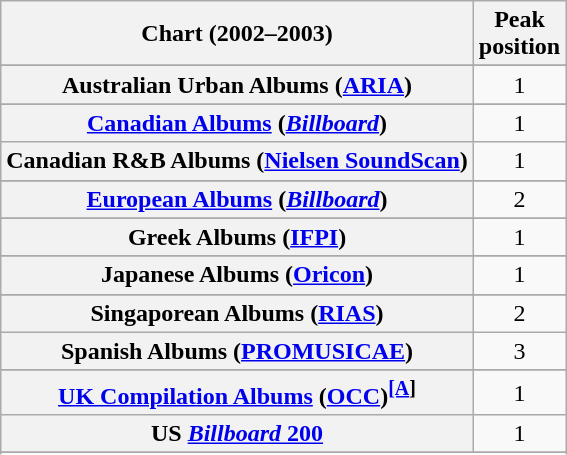<table class="wikitable sortable plainrowheaders" style="text-align:center;">
<tr>
<th scope="col">Chart (2002–2003)</th>
<th scope="col">Peak<br>position</th>
</tr>
<tr>
</tr>
<tr>
<th scope="row">Australian Urban Albums (<a href='#'>ARIA</a>)</th>
<td>1</td>
</tr>
<tr>
</tr>
<tr>
</tr>
<tr>
</tr>
<tr>
<th scope="row"><a href='#'>Canadian Albums</a> (<em><a href='#'>Billboard</a></em>)</th>
<td>1</td>
</tr>
<tr>
<th scope="row">Canadian R&B Albums (<a href='#'>Nielsen SoundScan</a>)</th>
<td style="text-align:center;">1</td>
</tr>
<tr>
</tr>
<tr>
</tr>
<tr>
<th scope="row"><a href='#'>European Albums</a> (<em><a href='#'>Billboard</a></em>)</th>
<td>2</td>
</tr>
<tr>
</tr>
<tr>
</tr>
<tr>
</tr>
<tr>
<th scope="row">Greek Albums (<a href='#'>IFPI</a>)</th>
<td>1</td>
</tr>
<tr>
</tr>
<tr>
</tr>
<tr>
<th scope="row">Japanese Albums (<a href='#'>Oricon</a>)</th>
<td>1</td>
</tr>
<tr>
</tr>
<tr>
</tr>
<tr>
</tr>
<tr>
</tr>
<tr>
<th scope="row">Singaporean Albums (<a href='#'>RIAS</a>)</th>
<td align="center">2</td>
</tr>
<tr>
<th scope="row">Spanish Albums (<a href='#'>PROMUSICAE</a>)</th>
<td>3</td>
</tr>
<tr>
</tr>
<tr>
</tr>
<tr>
<th scope="row"><a href='#'>UK Compilation Albums</a> (<a href='#'>OCC</a>)<sup><a href='#'>[A</a>]</sup></th>
<td style="text-align:center;">1</td>
</tr>
<tr>
<th scope="row">US <a href='#'><em>Billboard</em> 200</a></th>
<td>1</td>
</tr>
<tr>
</tr>
<tr>
</tr>
</table>
